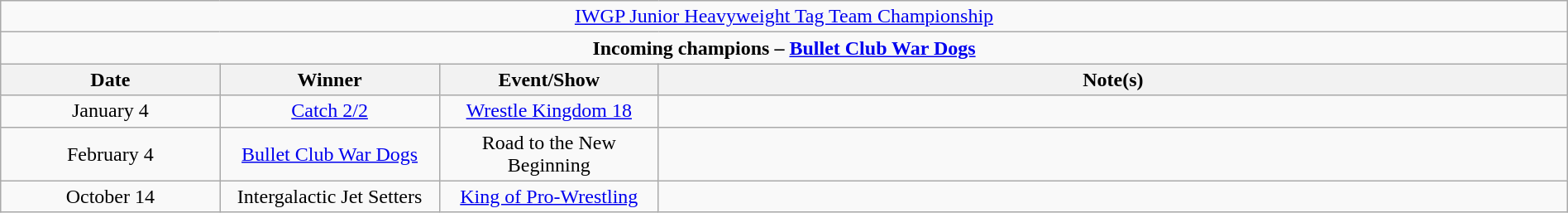<table class="wikitable" style="text-align:center; width:100%;">
<tr>
<td colspan="4" style="text-align: center;"><a href='#'>IWGP Junior Heavyweight Tag Team Championship</a></td>
</tr>
<tr>
<td colspan="4" style="text-align: center;"><strong>Incoming champions – <a href='#'>Bullet Club War Dogs</a> </strong></td>
</tr>
<tr>
<th width=14%>Date</th>
<th width=14%>Winner</th>
<th width=14%>Event/Show</th>
<th width=58%>Note(s)</th>
</tr>
<tr>
<td>January 4</td>
<td><a href='#'>Catch 2/2</a><br></td>
<td><a href='#'>Wrestle Kingdom 18</a></td>
<td></td>
</tr>
<tr>
<td>February 4</td>
<td><a href='#'>Bullet Club War Dogs</a><br></td>
<td>Road to the New Beginning<br></td>
</tr>
<tr>
<td>October 14</td>
<td>Intergalactic Jet Setters<br></td>
<td><a href='#'>King of Pro-Wrestling</a></td>
<td></td>
</tr>
</table>
